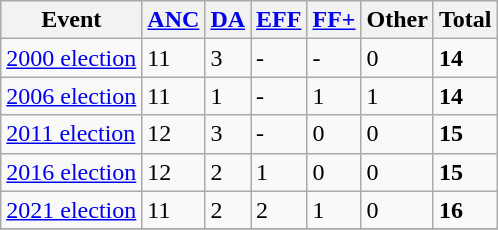<table class="wikitable">
<tr>
<th>Event</th>
<th><a href='#'>ANC</a></th>
<th><a href='#'>DA</a></th>
<th><a href='#'>EFF</a></th>
<th><a href='#'>FF+</a></th>
<th>Other</th>
<th>Total</th>
</tr>
<tr>
<td><a href='#'>2000 election</a></td>
<td>11</td>
<td>3</td>
<td>-</td>
<td>-</td>
<td>0</td>
<td><strong>14</strong></td>
</tr>
<tr>
<td><a href='#'>2006 election</a></td>
<td>11</td>
<td>1</td>
<td>-</td>
<td>1</td>
<td>1</td>
<td><strong>14</strong></td>
</tr>
<tr>
<td><a href='#'>2011 election</a></td>
<td>12</td>
<td>3</td>
<td>-</td>
<td>0</td>
<td>0</td>
<td><strong>15</strong></td>
</tr>
<tr>
<td><a href='#'>2016 election</a></td>
<td>12</td>
<td>2</td>
<td>1</td>
<td>0</td>
<td>0</td>
<td><strong>15</strong></td>
</tr>
<tr>
<td><a href='#'>2021 election</a></td>
<td>11</td>
<td>2</td>
<td>2</td>
<td>1</td>
<td>0</td>
<td><strong>16</strong></td>
</tr>
<tr>
</tr>
</table>
